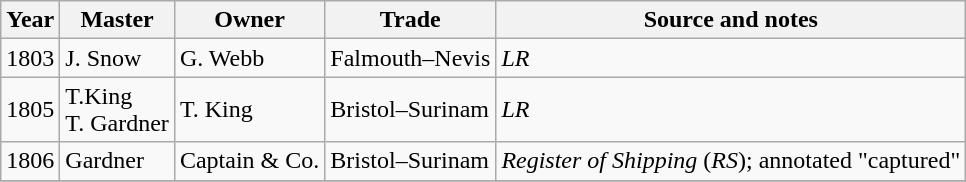<table class="sortable wikitable">
<tr>
<th>Year</th>
<th>Master</th>
<th>Owner</th>
<th>Trade</th>
<th>Source and notes</th>
</tr>
<tr>
<td>1803</td>
<td>J. Snow</td>
<td>G. Webb</td>
<td>Falmouth–Nevis</td>
<td><em>LR</em></td>
</tr>
<tr>
<td>1805</td>
<td>T.King<br>T. Gardner</td>
<td>T. King</td>
<td>Bristol–Surinam</td>
<td><em>LR</em></td>
</tr>
<tr>
<td>1806</td>
<td>Gardner</td>
<td>Captain & Co.</td>
<td>Bristol–Surinam</td>
<td><em>Register of Shipping</em> (<em>RS</em>); annotated "captured"</td>
</tr>
<tr>
</tr>
</table>
